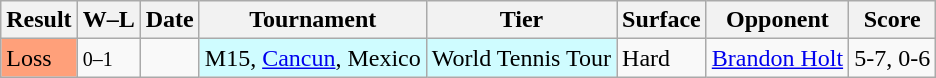<table class="sortable wikitable">
<tr>
<th>Result</th>
<th class="unsortable">W–L</th>
<th>Date</th>
<th>Tournament</th>
<th>Tier</th>
<th>Surface</th>
<th>Opponent</th>
<th class="unsortable">Score</th>
</tr>
<tr>
<td bgcolor=FFA07A>Loss</td>
<td><small>0–1</small></td>
<td></td>
<td style="background:#cffcff;">M15, <a href='#'>Cancun</a>, Mexico</td>
<td style="background:#cffcff;">World Tennis Tour</td>
<td>Hard</td>
<td> <a href='#'>Brandon Holt</a></td>
<td>5-7, 0-6</td>
</tr>
</table>
